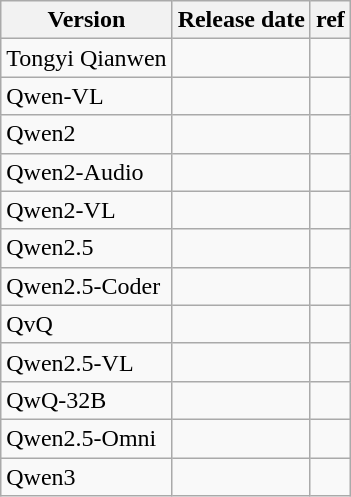<table class="wikitable sortable">
<tr>
<th>Version</th>
<th>Release date</th>
<th class="unsortable">ref</th>
</tr>
<tr>
<td>Tongyi Qianwen</td>
<td></td>
<td></td>
</tr>
<tr>
<td>Qwen-VL</td>
<td></td>
<td></td>
</tr>
<tr>
<td>Qwen2</td>
<td></td>
<td></td>
</tr>
<tr>
<td>Qwen2-Audio</td>
<td></td>
<td></td>
</tr>
<tr>
<td>Qwen2-VL</td>
<td></td>
<td></td>
</tr>
<tr>
<td>Qwen2.5</td>
<td></td>
<td></td>
</tr>
<tr>
<td>Qwen2.5-Coder</td>
<td></td>
<td></td>
</tr>
<tr>
<td>QvQ</td>
<td></td>
<td></td>
</tr>
<tr>
<td>Qwen2.5-VL</td>
<td></td>
<td></td>
</tr>
<tr>
<td>QwQ-32B</td>
<td></td>
<td></td>
</tr>
<tr>
<td>Qwen2.5-Omni</td>
<td></td>
<td></td>
</tr>
<tr>
<td>Qwen3</td>
<td></td>
<td></td>
</tr>
</table>
